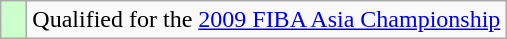<table class="wikitable">
<tr>
<td width=10px bgcolor="#ccffcc"></td>
<td>Qualified for the <a href='#'>2009 FIBA Asia Championship</a></td>
</tr>
</table>
